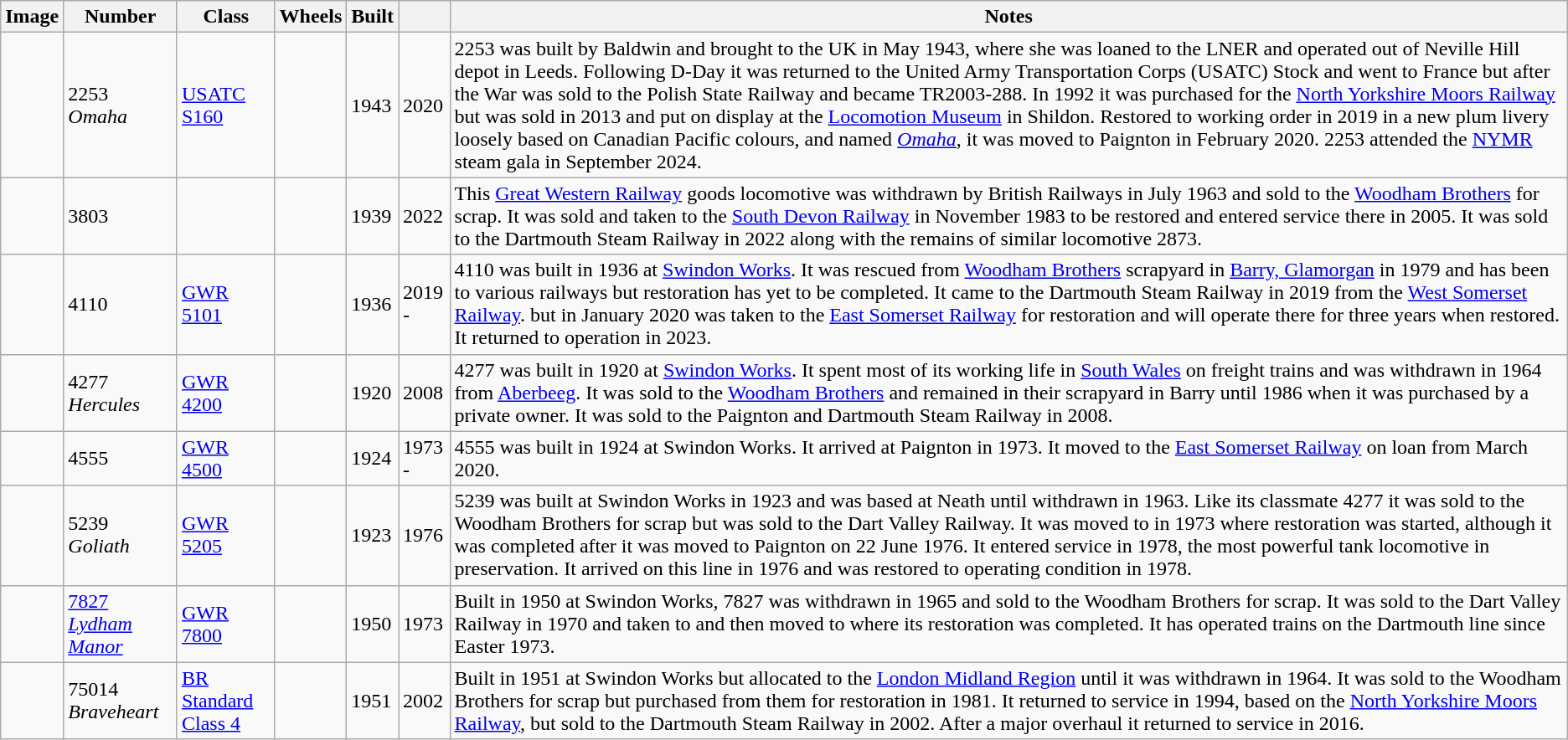<table class="wikitable sortable">
<tr>
<th class=unsortable>Image</th>
<th>Number</th>
<th>Class</th>
<th>Wheels</th>
<th>Built</th>
<th></th>
<th class=unsortable>Notes</th>
</tr>
<tr>
<td></td>
<td>2253 <em>Omaha</em></td>
<td><a href='#'>USATC S160</a></td>
<td></td>
<td>1943</td>
<td>2020</td>
<td>2253 was built by Baldwin and brought to the UK in May 1943, where she was loaned to the LNER and operated out of Neville Hill depot in Leeds. Following D-Day it was returned to the United Army Transportation Corps (USATC) Stock and went to France but after the War was sold to the Polish State Railway and became TR2003-288. In 1992 it was purchased for the <a href='#'>North Yorkshire Moors Railway</a> but was sold in 2013 and put on display at the <a href='#'>Locomotion Museum</a> in Shildon. Restored to working order in 2019 in a new plum livery loosely based on Canadian Pacific colours, and named <em><a href='#'>Omaha</a></em>, it was moved to Paignton in February 2020. 2253 attended the <a href='#'>NYMR</a> steam gala in September 2024.</td>
</tr>
<tr>
<td></td>
<td>3803</td>
<td></td>
<td></td>
<td>1939</td>
<td>2022</td>
<td>This <a href='#'>Great Western Railway</a> goods locomotive was withdrawn by British Railways in July 1963 and sold to the <a href='#'>Woodham Brothers</a> for scrap. It was sold and taken to the <a href='#'>South Devon Railway</a> in November 1983 to be restored and entered service there in 2005. It was sold to the Dartmouth Steam Railway in 2022 along with the remains of similar locomotive 2873.</td>
</tr>
<tr>
<td></td>
<td>4110</td>
<td><a href='#'>GWR 5101</a></td>
<td></td>
<td>1936</td>
<td>2019 -</td>
<td>4110 was built in 1936 at <a href='#'>Swindon Works</a>. It was rescued from <a href='#'>Woodham Brothers</a> scrapyard in <a href='#'>Barry, Glamorgan</a> in 1979 and has been to various railways but restoration has yet to be completed. It came to the Dartmouth Steam Railway in 2019 from the <a href='#'>West Somerset Railway</a>. but in January 2020 was taken to the <a href='#'>East Somerset Railway</a> for restoration and will operate there for three years when restored. It returned to operation in 2023.</td>
</tr>
<tr>
<td></td>
<td>4277 <em>Hercules</em></td>
<td><a href='#'>GWR 4200</a></td>
<td></td>
<td>1920</td>
<td>2008</td>
<td>4277 was built in 1920 at <a href='#'>Swindon Works</a>. It spent most of its working life in <a href='#'>South Wales</a> on freight trains and was withdrawn in 1964 from <a href='#'>Aberbeeg</a>. It was sold to the <a href='#'>Woodham Brothers</a> and remained in their scrapyard in Barry until 1986 when it was purchased by a private owner. It was sold to the Paignton and Dartmouth Steam Railway in 2008.</td>
</tr>
<tr>
<td></td>
<td>4555</td>
<td><a href='#'>GWR 4500</a></td>
<td></td>
<td>1924</td>
<td>1973 -</td>
<td>4555 was built in 1924 at Swindon Works. It arrived at Paignton in 1973. It moved to the <a href='#'>East Somerset Railway</a> on loan from March 2020.</td>
</tr>
<tr>
<td></td>
<td>5239 <em>Goliath</em></td>
<td><a href='#'>GWR 5205</a></td>
<td></td>
<td>1923</td>
<td>1976</td>
<td>5239 was built at Swindon Works in 1923 and was based at Neath until withdrawn in 1963. Like its classmate 4277 it was sold to the Woodham Brothers for scrap but was sold to the Dart Valley Railway. It was moved to  in 1973 where restoration was started, although it was completed after it was moved to Paignton on 22 June 1976. It entered service in 1978, the most powerful tank locomotive in preservation. It arrived on this line in 1976 and was restored to operating condition in 1978.</td>
</tr>
<tr>
<td></td>
<td><a href='#'>7827 <em>Lydham Manor</em></a></td>
<td><a href='#'>GWR 7800</a></td>
<td></td>
<td>1950</td>
<td>1973</td>
<td>Built in 1950 at Swindon Works, 7827 was withdrawn in 1965 and sold to the Woodham Brothers for scrap. It was sold to the Dart Valley Railway in 1970 and taken to  and then moved to  where its restoration was completed. It has operated trains on the Dartmouth line since Easter 1973.</td>
</tr>
<tr>
<td></td>
<td>75014 <em>Braveheart</em></td>
<td><a href='#'>BR Standard Class 4</a></td>
<td></td>
<td>1951</td>
<td>2002</td>
<td>Built in 1951 at Swindon Works but allocated to the <a href='#'>London Midland Region</a> until it was withdrawn in 1964. It was sold to the Woodham Brothers for scrap but purchased from them for restoration in 1981. It returned to service in 1994, based on the <a href='#'>North Yorkshire Moors Railway</a>, but sold to the Dartmouth Steam Railway in 2002. After a major overhaul it returned to service in 2016.</td>
</tr>
</table>
